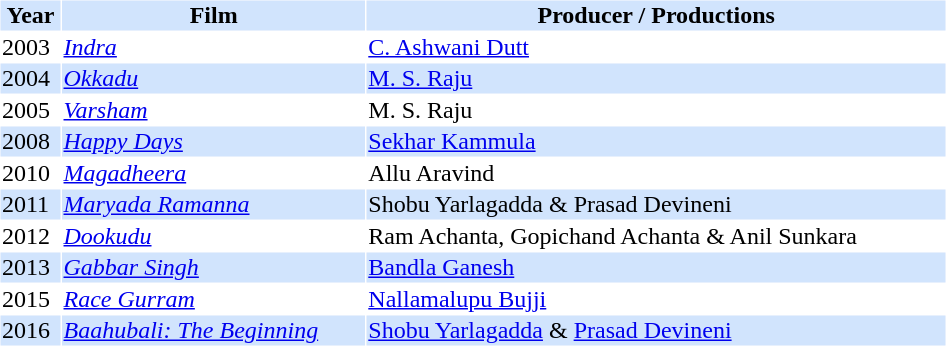<table cellspacing="1" cellpadding="1" border="0" style="width:50%;">
<tr style="background:#d1e4fd;">
<th>Year</th>
<th>Film</th>
<th>Producer / Productions</th>
</tr>
<tr>
<td>2003</td>
<td><em><a href='#'>Indra</a></em></td>
<td><a href='#'>C. Ashwani Dutt</a></td>
</tr>
<tr style="background:#d1e4fd;">
<td>2004</td>
<td><em><a href='#'>Okkadu</a></em></td>
<td><a href='#'>M. S. Raju</a></td>
</tr>
<tr>
<td>2005</td>
<td><em><a href='#'>Varsham</a></em></td>
<td>M. S. Raju</td>
</tr>
<tr style="background:#d1e4fd;">
<td>2008</td>
<td><em><a href='#'>Happy Days</a></em></td>
<td><a href='#'>Sekhar Kammula</a></td>
</tr>
<tr>
<td>2010</td>
<td><em><a href='#'>Magadheera</a></em></td>
<td>Allu Aravind</td>
</tr>
<tr style="background:#d1e4fd;">
<td>2011</td>
<td><em><a href='#'>Maryada Ramanna</a></em></td>
<td>Shobu Yarlagadda & Prasad Devineni</td>
</tr>
<tr>
<td>2012</td>
<td><em><a href='#'>Dookudu</a></em></td>
<td>Ram Achanta, Gopichand Achanta & Anil Sunkara</td>
</tr>
<tr style="background:#d1e4fd;">
<td>2013</td>
<td><em><a href='#'>Gabbar Singh</a></em></td>
<td><a href='#'>Bandla Ganesh</a></td>
</tr>
<tr>
<td>2015</td>
<td><em><a href='#'>Race Gurram</a></em></td>
<td><a href='#'>Nallamalupu Bujji</a></td>
</tr>
<tr style="background:#d1e4fd;">
<td>2016</td>
<td><em><a href='#'>Baahubali: The Beginning</a></em></td>
<td><a href='#'>Shobu Yarlagadda</a> & <a href='#'>Prasad Devineni</a></td>
</tr>
<tr>
</tr>
</table>
